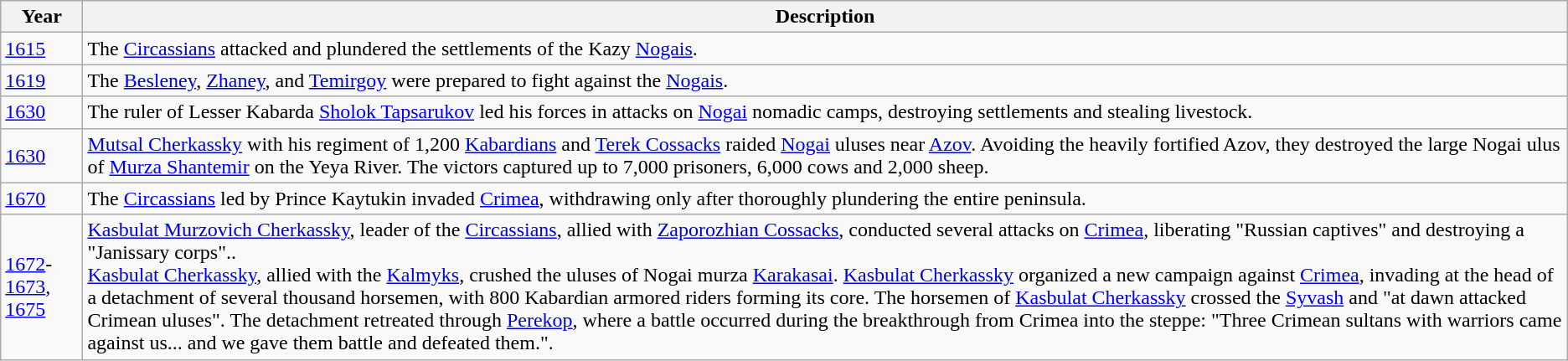<table class="wikitable">
<tr>
<th>Year</th>
<th>Description</th>
</tr>
<tr>
<td><a href='#'>1615</a></td>
<td>The <a href='#'>Circassians</a> attacked and plundered the settlements of the Kazy <a href='#'>Nogais</a>.</td>
</tr>
<tr>
<td><a href='#'>1619</a></td>
<td>The <a href='#'>Besleney</a>, <a href='#'>Zhaney</a>, and <a href='#'>Temirgoy</a> were prepared to fight against the <a href='#'>Nogais</a>.</td>
</tr>
<tr>
<td><a href='#'>1630</a></td>
<td>The ruler of Lesser Kabarda <a href='#'>Sholok Tapsarukov</a> led his forces in attacks on <a href='#'>Nogai</a> nomadic camps, destroying settlements and stealing livestock.</td>
</tr>
<tr>
<td><a href='#'>1630</a></td>
<td><a href='#'>Mutsal Cherkassky</a> with his regiment of 1,200 <a href='#'>Kabardians</a> and <a href='#'>Terek Cossacks</a> raided <a href='#'>Nogai</a> uluses near <a href='#'>Azov</a>. Avoiding the heavily fortified Azov, they destroyed the large Nogai ulus of <a href='#'>Murza Shantemir</a> on the Yeya River. The victors captured up to 7,000 prisoners, 6,000 cows and 2,000 sheep.</td>
</tr>
<tr>
<td><a href='#'>1670</a></td>
<td>The <a href='#'>Circassians</a> led by Prince Kaytukin invaded <a href='#'>Crimea</a>, withdrawing only after thoroughly plundering the entire peninsula.</td>
</tr>
<tr>
<td><a href='#'>1672</a>-<a href='#'>1673</a>, <a href='#'>1675</a></td>
<td><a href='#'>Kasbulat Murzovich Cherkassky</a>, leader of the <a href='#'>Circassians</a>, allied with <a href='#'>Zaporozhian Cossacks</a>, conducted several attacks on <a href='#'>Crimea</a>, liberating "Russian captives" and destroying a "Janissary corps"..<br><a href='#'>Kasbulat Cherkassky</a>, allied with the <a href='#'>Kalmyks</a>, crushed the uluses of Nogai murza <a href='#'>Karakasai</a>.
<a href='#'>Kasbulat Cherkassky</a> organized a new campaign against <a href='#'>Crimea</a>, invading at the head of a detachment of several thousand horsemen, with 800 Kabardian armored riders forming its core.
The horsemen of <a href='#'>Kasbulat Cherkassky</a> crossed the <a href='#'>Syvash</a> and "at dawn attacked Crimean uluses". The detachment retreated through <a href='#'>Perekop</a>, where a battle occurred during the breakthrough from Crimea into the steppe: "Three Crimean sultans with warriors came against us... and we gave them battle and defeated them.".</td>
</tr>
</table>
